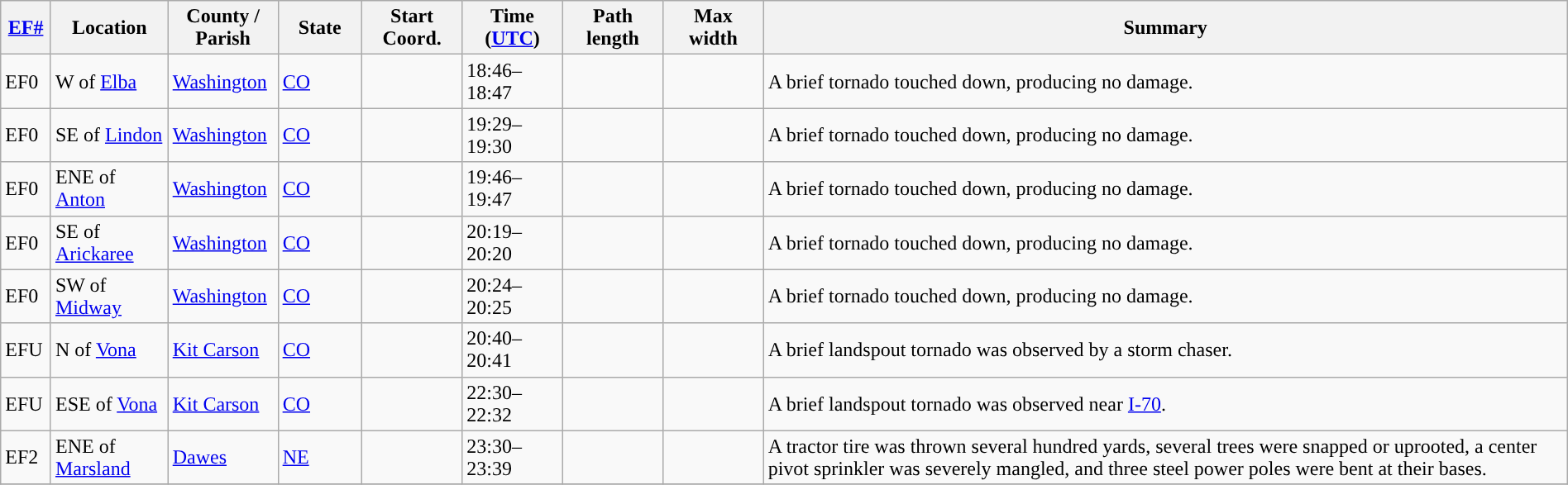<table class="wikitable sortable" style="width:100%;">
<tr>
<th scope="col"  style="width:3%; text-align:center;"><a href='#'>EF#</a></th>
<th scope="col"  style="width:7%; text-align:center;" class="unsortable">Location</th>
<th scope="col"  style="width:6%; text-align:center;" class="unsortable">County / Parish</th>
<th scope="col"  style="width:5%; text-align:center;">State</th>
<th scope="col"  style="width:6%; text-align:center;">Start Coord.</th>
<th scope="col"  style="width:6%; text-align:center;">Time (<a href='#'>UTC</a>)</th>
<th scope="col"  style="width:6%; text-align:center;">Path length</th>
<th scope="col"  style="width:6%; text-align:center;">Max width</th>
<th scope="col" class="unsortable" style="width:48%; text-align:center;">Summary</th>
</tr>
<tr>
<td>EF0</td>
<td>W of <a href='#'>Elba</a></td>
<td><a href='#'>Washington</a></td>
<td><a href='#'>CO</a></td>
<td></td>
<td>18:46–18:47</td>
<td></td>
<td></td>
<td>A brief tornado touched down, producing no damage.</td>
</tr>
<tr>
<td>EF0</td>
<td>SE of <a href='#'>Lindon</a></td>
<td><a href='#'>Washington</a></td>
<td><a href='#'>CO</a></td>
<td></td>
<td>19:29–19:30</td>
<td></td>
<td></td>
<td>A brief tornado touched down, producing no damage.</td>
</tr>
<tr>
<td>EF0</td>
<td>ENE of <a href='#'>Anton</a></td>
<td><a href='#'>Washington</a></td>
<td><a href='#'>CO</a></td>
<td></td>
<td>19:46–19:47</td>
<td></td>
<td></td>
<td>A brief tornado touched down, producing no damage.</td>
</tr>
<tr>
<td>EF0</td>
<td>SE of <a href='#'>Arickaree</a></td>
<td><a href='#'>Washington</a></td>
<td><a href='#'>CO</a></td>
<td></td>
<td>20:19–20:20</td>
<td></td>
<td></td>
<td>A brief tornado touched down, producing no damage.</td>
</tr>
<tr>
<td>EF0</td>
<td>SW of <a href='#'>Midway</a></td>
<td><a href='#'>Washington</a></td>
<td><a href='#'>CO</a></td>
<td></td>
<td>20:24–20:25</td>
<td></td>
<td></td>
<td>A brief tornado touched down, producing no damage.</td>
</tr>
<tr>
<td>EFU</td>
<td>N of <a href='#'>Vona</a></td>
<td><a href='#'>Kit Carson</a></td>
<td><a href='#'>CO</a></td>
<td></td>
<td>20:40–20:41</td>
<td></td>
<td></td>
<td>A brief landspout tornado was observed by a storm chaser.</td>
</tr>
<tr>
<td>EFU</td>
<td>ESE of <a href='#'>Vona</a></td>
<td><a href='#'>Kit Carson</a></td>
<td><a href='#'>CO</a></td>
<td></td>
<td>22:30–22:32</td>
<td></td>
<td></td>
<td>A brief landspout tornado was observed near <a href='#'>I-70</a>.</td>
</tr>
<tr>
<td>EF2</td>
<td>ENE of <a href='#'>Marsland</a></td>
<td><a href='#'>Dawes</a></td>
<td><a href='#'>NE</a></td>
<td></td>
<td>23:30–23:39</td>
<td></td>
<td></td>
<td>A tractor tire was thrown several hundred yards, several trees were snapped or uprooted, a center pivot sprinkler was severely mangled, and three steel power poles were bent at their bases.</td>
</tr>
<tr>
</tr>
</table>
